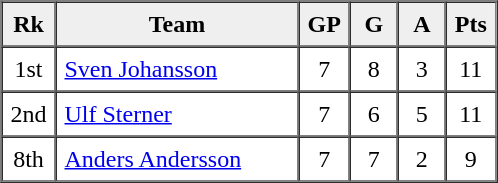<table border=1 cellpadding=5 cellspacing=0>
<tr>
<th bgcolor="#efefef" width="20">Rk</th>
<th bgcolor="#efefef" width="150">Team</th>
<th bgcolor="#efefef" width="20">GP</th>
<th bgcolor="#efefef" width="20">G</th>
<th bgcolor="#efefef" width="20">A</th>
<th bgcolor="#efefef" width="20">Pts</th>
</tr>
<tr align=center>
<td>1st</td>
<td align=left> <a href='#'>Sven Johansson</a></td>
<td>7</td>
<td>8</td>
<td>3</td>
<td>11</td>
</tr>
<tr align=center>
<td>2nd</td>
<td align=left> <a href='#'>Ulf Sterner</a></td>
<td>7</td>
<td>6</td>
<td>5</td>
<td>11</td>
</tr>
<tr align=center>
<td>8th</td>
<td align=left> <a href='#'>Anders Andersson</a></td>
<td>7</td>
<td>7</td>
<td>2</td>
<td>9</td>
</tr>
</table>
